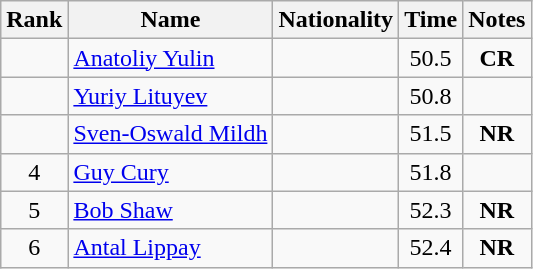<table class="wikitable sortable" style="text-align:center">
<tr>
<th>Rank</th>
<th>Name</th>
<th>Nationality</th>
<th>Time</th>
<th>Notes</th>
</tr>
<tr>
<td></td>
<td align=left><a href='#'>Anatoliy Yulin</a></td>
<td align=left></td>
<td>50.5</td>
<td><strong>CR</strong></td>
</tr>
<tr>
<td></td>
<td align=left><a href='#'>Yuriy Lituyev</a></td>
<td align=left></td>
<td>50.8</td>
<td></td>
</tr>
<tr>
<td></td>
<td align=left><a href='#'>Sven-Oswald Mildh</a></td>
<td align=left></td>
<td>51.5</td>
<td><strong>NR</strong></td>
</tr>
<tr>
<td>4</td>
<td align=left><a href='#'>Guy Cury</a></td>
<td align=left></td>
<td>51.8</td>
<td></td>
</tr>
<tr>
<td>5</td>
<td align=left><a href='#'>Bob Shaw</a></td>
<td align=left></td>
<td>52.3</td>
<td><strong>NR</strong></td>
</tr>
<tr>
<td>6</td>
<td align=left><a href='#'>Antal Lippay</a></td>
<td align=left></td>
<td>52.4</td>
<td><strong>NR</strong></td>
</tr>
</table>
